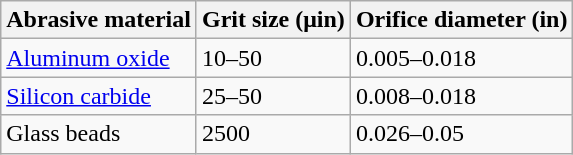<table class="wikitable" border="1">
<tr>
<th>Abrasive material</th>
<th>Grit size (μin)</th>
<th>Orifice diameter (in)</th>
</tr>
<tr>
<td><a href='#'>Aluminum oxide</a></td>
<td>10–50</td>
<td>0.005–0.018</td>
</tr>
<tr>
<td><a href='#'>Silicon carbide</a></td>
<td>25–50</td>
<td>0.008–0.018</td>
</tr>
<tr>
<td>Glass beads</td>
<td>2500</td>
<td>0.026–0.05</td>
</tr>
</table>
